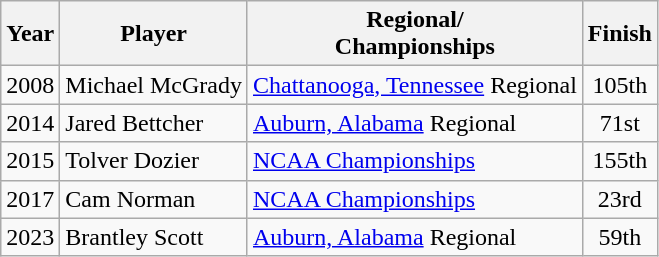<table class="wikitable" style=text-align:center>
<tr>
<th>Year</th>
<th>Player</th>
<th>Regional/<br>Championships</th>
<th>Finish</th>
</tr>
<tr>
<td>2008</td>
<td align=left>Michael McGrady</td>
<td align=left><a href='#'>Chattanooga, Tennessee</a> Regional</td>
<td>105th</td>
</tr>
<tr>
<td>2014</td>
<td align=left>Jared Bettcher</td>
<td align=left><a href='#'>Auburn, Alabama</a> Regional</td>
<td>71st</td>
</tr>
<tr>
<td>2015</td>
<td align=left>Tolver Dozier</td>
<td align=left><a href='#'>NCAA Championships</a></td>
<td>155th</td>
</tr>
<tr>
<td>2017</td>
<td align=left>Cam Norman</td>
<td align=left><a href='#'>NCAA Championships</a></td>
<td>23rd</td>
</tr>
<tr>
<td>2023</td>
<td align=left>Brantley Scott</td>
<td align=left><a href='#'>Auburn, Alabama</a> Regional</td>
<td>59th</td>
</tr>
</table>
